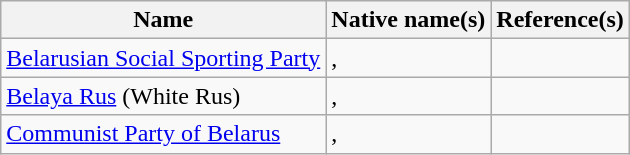<table class="wikitable">
<tr>
<th>Name</th>
<th>Native name(s)</th>
<th>Reference(s)</th>
</tr>
<tr>
<td><a href='#'>Belarusian Social Sporting Party</a></td>
<td>, </td>
</tr>
<tr>
<td><a href='#'>Belaya Rus</a> (White Rus)</td>
<td>, </td>
<td></td>
</tr>
<tr>
<td><a href='#'>Communist Party of Belarus</a></td>
<td>, </td>
<td></td>
</tr>
</table>
